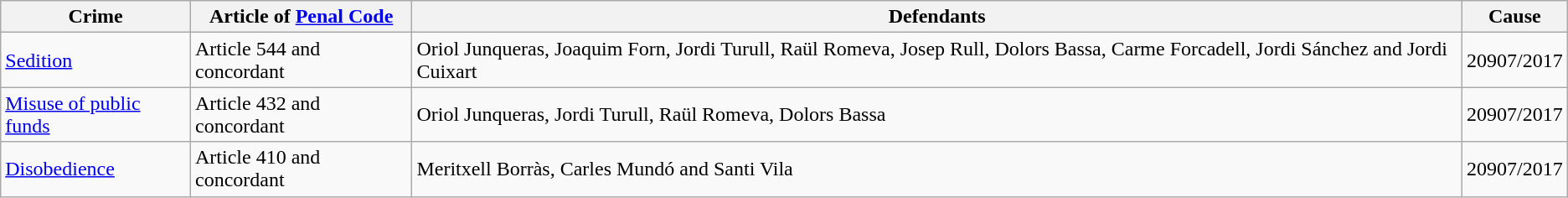<table class="wikitable">
<tr>
<th>Crime</th>
<th>Article of <a href='#'>Penal Code</a></th>
<th>Defendants</th>
<th>Cause</th>
</tr>
<tr>
<td><a href='#'>Sedition</a></td>
<td>Article 544 and concordant</td>
<td>Oriol Junqueras, Joaquim Forn, Jordi Turull, Raül Romeva, Josep Rull, Dolors Bassa, Carme Forcadell, Jordi Sánchez and Jordi Cuixart</td>
<td>20907/2017</td>
</tr>
<tr>
<td><a href='#'>Misuse of public funds</a></td>
<td>Article 432 and concordant</td>
<td>Oriol Junqueras, Jordi Turull, Raül Romeva, Dolors Bassa</td>
<td>20907/2017</td>
</tr>
<tr>
<td><a href='#'>Disobedience</a></td>
<td>Article 410 and concordant</td>
<td>Meritxell Borràs, Carles Mundó and Santi Vila</td>
<td>20907/2017</td>
</tr>
</table>
